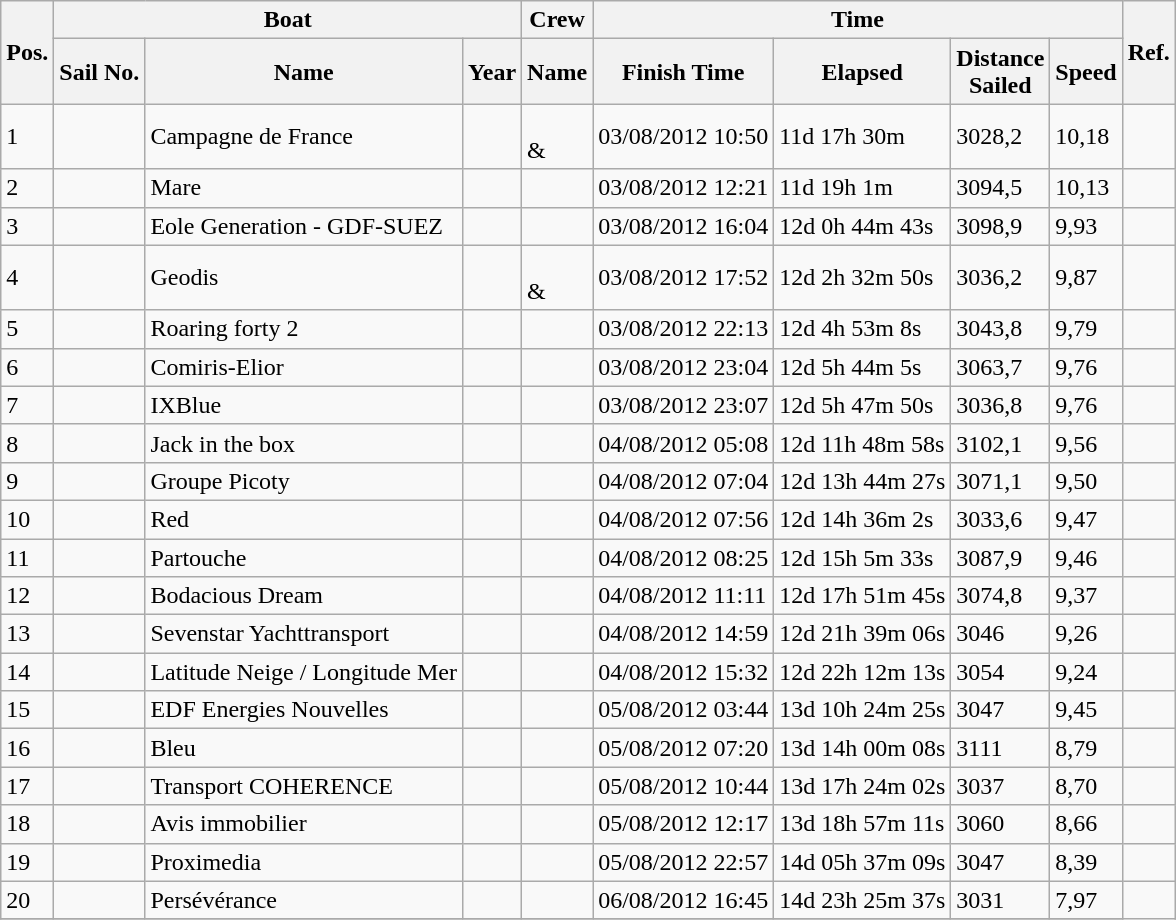<table class="wikitable">
<tr>
<th rowspan=2>Pos.</th>
<th colspan=3>Boat</th>
<th>Crew</th>
<th colspan=4>Time</th>
<th rowspan=2>Ref.</th>
</tr>
<tr>
<th>Sail No.</th>
<th>Name</th>
<th>Year</th>
<th>Name</th>
<th>Finish Time</th>
<th>Elapsed</th>
<th>Distance<br>Sailed</th>
<th>Speed</th>
</tr>
<tr>
<td>1</td>
<td></td>
<td>Campagne de France</td>
<td></td>
<td> <br>& </td>
<td>03/08/2012 10:50</td>
<td>11d 17h 30m</td>
<td>3028,2</td>
<td>10,18</td>
<td></td>
</tr>
<tr>
<td>2</td>
<td></td>
<td>Mare</td>
<td></td>
<td></td>
<td>03/08/2012 12:21</td>
<td>11d 19h 1m</td>
<td>3094,5</td>
<td>10,13</td>
<td></td>
</tr>
<tr>
<td>3</td>
<td></td>
<td>Eole Generation - GDF-SUEZ</td>
<td></td>
<td></td>
<td>03/08/2012 16:04</td>
<td>12d 0h 44m 43s</td>
<td>3098,9</td>
<td>9,93</td>
<td></td>
</tr>
<tr>
<td>4</td>
<td></td>
<td>Geodis</td>
<td></td>
<td> <br>& </td>
<td>03/08/2012 17:52</td>
<td>12d 2h 32m 50s</td>
<td>3036,2</td>
<td>9,87</td>
<td></td>
</tr>
<tr>
<td>5</td>
<td></td>
<td>Roaring forty 2</td>
<td></td>
<td></td>
<td>03/08/2012 22:13</td>
<td>12d 4h 53m 8s</td>
<td>3043,8</td>
<td>9,79</td>
<td></td>
</tr>
<tr>
<td>6</td>
<td></td>
<td>Comiris-Elior</td>
<td></td>
<td></td>
<td>03/08/2012 23:04</td>
<td>12d 5h 44m 5s</td>
<td>3063,7</td>
<td>9,76</td>
<td></td>
</tr>
<tr>
<td>7</td>
<td></td>
<td>IXBlue</td>
<td></td>
<td></td>
<td>03/08/2012 23:07</td>
<td>12d 5h 47m 50s</td>
<td>3036,8</td>
<td>9,76</td>
<td></td>
</tr>
<tr>
<td>8</td>
<td></td>
<td>Jack in the box</td>
<td></td>
<td></td>
<td>04/08/2012 05:08</td>
<td>12d 11h 48m 58s</td>
<td>3102,1</td>
<td>9,56</td>
<td></td>
</tr>
<tr>
<td>9</td>
<td></td>
<td>Groupe Picoty</td>
<td></td>
<td></td>
<td>04/08/2012 07:04</td>
<td>12d 13h 44m 27s</td>
<td>3071,1</td>
<td>9,50</td>
<td></td>
</tr>
<tr>
<td>10</td>
<td></td>
<td>Red</td>
<td></td>
<td></td>
<td>04/08/2012 07:56</td>
<td>12d 14h 36m 2s</td>
<td>3033,6</td>
<td>9,47</td>
<td></td>
</tr>
<tr>
<td>11</td>
<td></td>
<td>Partouche</td>
<td></td>
<td></td>
<td>04/08/2012 08:25</td>
<td>12d 15h 5m 33s</td>
<td>3087,9</td>
<td>9,46</td>
<td></td>
</tr>
<tr>
<td>12</td>
<td></td>
<td>Bodacious Dream</td>
<td></td>
<td></td>
<td>04/08/2012 11:11</td>
<td>12d 17h 51m 45s</td>
<td>3074,8</td>
<td>9,37</td>
<td></td>
</tr>
<tr>
<td>13</td>
<td></td>
<td>Sevenstar Yachttransport</td>
<td></td>
<td></td>
<td>04/08/2012 14:59</td>
<td>12d 21h 39m 06s</td>
<td>3046</td>
<td>9,26</td>
<td></td>
</tr>
<tr>
<td>14</td>
<td></td>
<td>Latitude Neige / Longitude Mer</td>
<td></td>
<td></td>
<td>04/08/2012 15:32</td>
<td>12d 22h 12m 13s</td>
<td>3054</td>
<td>9,24</td>
<td></td>
</tr>
<tr>
<td>15</td>
<td></td>
<td>EDF Energies Nouvelles</td>
<td></td>
<td></td>
<td>05/08/2012 03:44</td>
<td>13d 10h 24m 25s</td>
<td>3047</td>
<td>9,45</td>
<td></td>
</tr>
<tr>
<td>16</td>
<td></td>
<td>Bleu</td>
<td></td>
<td></td>
<td>05/08/2012 07:20</td>
<td>13d 14h 00m 08s</td>
<td>3111</td>
<td>8,79</td>
<td></td>
</tr>
<tr>
<td>17</td>
<td></td>
<td>Transport COHERENCE</td>
<td></td>
<td></td>
<td>05/08/2012 10:44</td>
<td>13d 17h 24m 02s</td>
<td>3037</td>
<td>8,70</td>
<td></td>
</tr>
<tr>
<td>18</td>
<td></td>
<td>Avis immobilier</td>
<td></td>
<td></td>
<td>05/08/2012 12:17</td>
<td>13d 18h 57m 11s</td>
<td>3060</td>
<td>8,66</td>
<td></td>
</tr>
<tr>
<td>19</td>
<td></td>
<td>Proximedia</td>
<td></td>
<td></td>
<td>05/08/2012 22:57</td>
<td>14d 05h 37m 09s</td>
<td>3047</td>
<td>8,39</td>
<td></td>
</tr>
<tr>
<td>20</td>
<td></td>
<td>Persévérance</td>
<td></td>
<td></td>
<td>06/08/2012 16:45</td>
<td>14d 23h 25m 37s</td>
<td>3031</td>
<td>7,97</td>
</tr>
<tr>
</tr>
</table>
